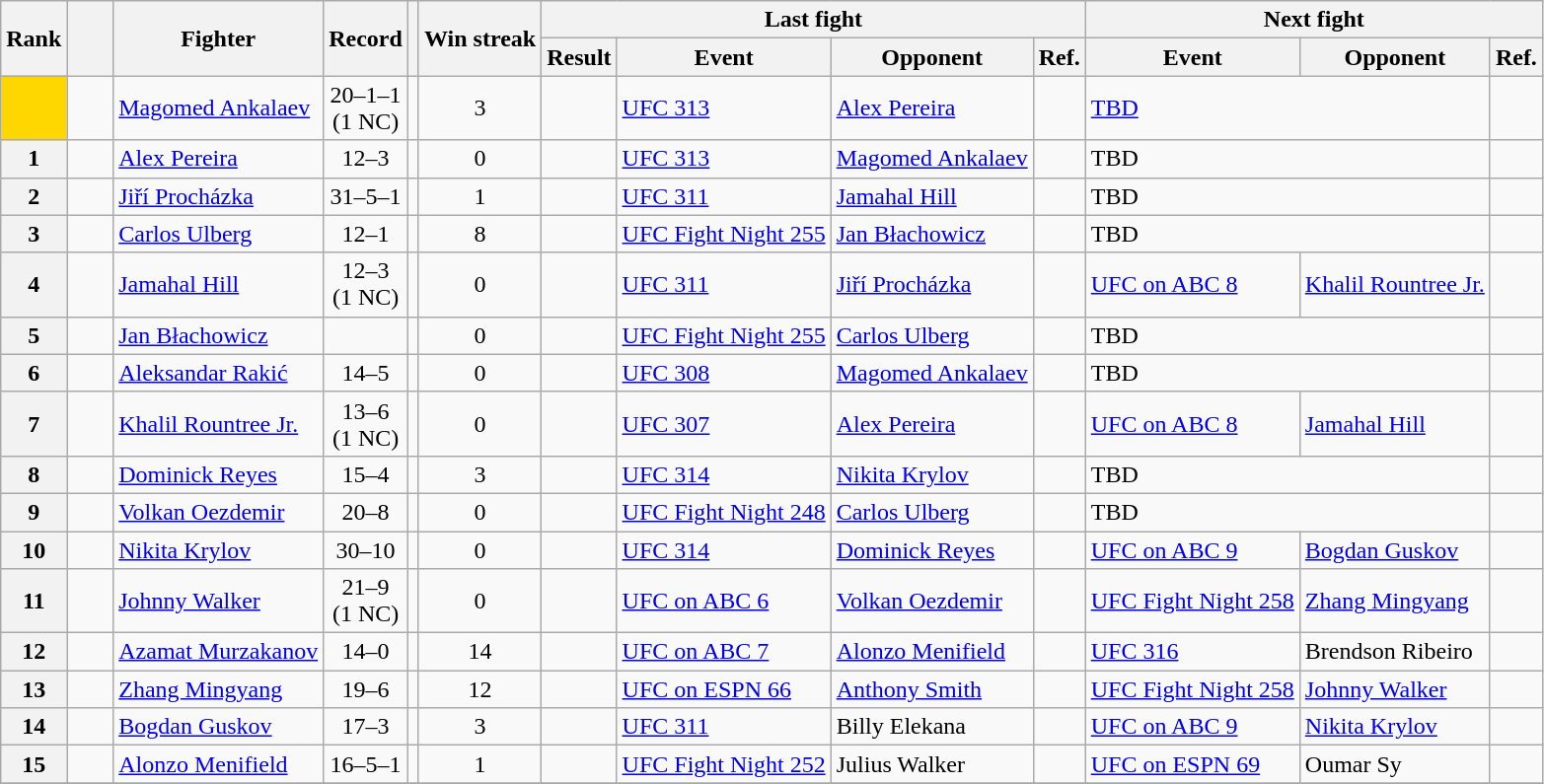<table class="wikitable">
<tr>
<th rowspan=2>Rank</th>
<th width=3% rowspan=2></th>
<th rowspan=2>Fighter</th>
<th rowspan=2>Record</th>
<th rowspan=2></th>
<th rowspan=2>Win streak</th>
<th colspan=4>Last fight</th>
<th colspan=3>Next fight</th>
</tr>
<tr>
<th>Result</th>
<th>Event</th>
<th>Opponent</th>
<th>Ref.</th>
<th>Event</th>
<th>Opponent</th>
<th>Ref.</th>
</tr>
<tr>
<th style="background:gold"></th>
<td></td>
<td><a href='#'>Magomed Ankalaev</a></td>
<td align=center>20–1–1<br>(1 NC)</td>
<td align=center></td>
<td align=center>3<br></td>
<td></td>
<td><a href='#'>UFC 313</a></td>
<td><a href='#'>Alex Pereira</a></td>
<td></td>
<td colspan=2><a href='#'>TBD</a></td>
<td></td>
</tr>
<tr>
<th>1</th>
<td></td>
<td><a href='#'>Alex Pereira</a></td>
<td align=center>12–3</td>
<td align=center></td>
<td align=center>0</td>
<td></td>
<td><a href='#'>UFC 313</a></td>
<td><a href='#'>Magomed Ankalaev</a></td>
<td></td>
<td colspan=2>TBD</td>
<td></td>
</tr>
<tr>
<th>2</th>
<td></td>
<td><a href='#'>Jiří Procházka</a></td>
<td align=center>31–5–1</td>
<td align=center></td>
<td align=center>1</td>
<td></td>
<td><a href='#'>UFC 311</a></td>
<td><a href='#'>Jamahal Hill</a></td>
<td></td>
<td colspan=2>TBD</td>
<td></td>
</tr>
<tr>
<th>3</th>
<td></td>
<td><a href='#'>Carlos Ulberg</a></td>
<td align=center>12–1</td>
<td align=center></td>
<td align=center>8</td>
<td></td>
<td><a href='#'>UFC Fight Night 255</a></td>
<td><a href='#'>Jan Błachowicz</a></td>
<td></td>
<td colspan=2>TBD</td>
<td></td>
</tr>
<tr>
<th>4</th>
<td></td>
<td><a href='#'>Jamahal Hill</a></td>
<td align="center">12–3<br>(1 NC)</td>
<td align="center"></td>
<td align="center">0</td>
<td></td>
<td><a href='#'>UFC 311</a></td>
<td><a href='#'>Jiří Procházka</a></td>
<td></td>
<td><a href='#'>UFC on ABC 8</a></td>
<td><a href='#'>Khalil Rountree Jr.</a></td>
<td></td>
</tr>
<tr>
<th>5</th>
<td></td>
<td><a href='#'>Jan Błachowicz</a></td>
<td align="center"></td>
<td align="center"></td>
<td align="center">0</td>
<td></td>
<td><a href='#'>UFC Fight Night 255</a></td>
<td><a href='#'>Carlos Ulberg</a></td>
<td></td>
<td colspan=2>TBD</td>
<td></td>
</tr>
<tr>
<th>6</th>
<td></td>
<td><a href='#'>Aleksandar Rakić</a></td>
<td align=center>14–5</td>
<td align=center></td>
<td align=center>0</td>
<td></td>
<td><a href='#'>UFC 308</a></td>
<td><a href='#'>Magomed Ankalaev</a></td>
<td></td>
<td colspan=2>TBD</td>
<td></td>
</tr>
<tr>
<th>7</th>
<td></td>
<td><a href='#'>Khalil Rountree Jr.</a></td>
<td align=center>13–6<br>(1 NC)</td>
<td align=center></td>
<td align=center>0</td>
<td></td>
<td><a href='#'>UFC 307</a></td>
<td><a href='#'>Alex Pereira</a></td>
<td></td>
<td><a href='#'>UFC on ABC 8</a></td>
<td><a href='#'>Jamahal Hill</a></td>
<td></td>
</tr>
<tr>
<th>8</th>
<td></td>
<td><a href='#'>Dominick Reyes</a></td>
<td align=center>15–4</td>
<td align=center></td>
<td align=center>3</td>
<td></td>
<td><a href='#'>UFC 314</a></td>
<td><a href='#'>Nikita Krylov</a></td>
<td></td>
<td colspan=2>TBD</td>
<td></td>
</tr>
<tr>
<th>9</th>
<td></td>
<td><a href='#'>Volkan Oezdemir</a></td>
<td align=center>20–8</td>
<td align=center></td>
<td align=center>0</td>
<td></td>
<td><a href='#'>UFC Fight Night 248</a></td>
<td><a href='#'>Carlos Ulberg</a></td>
<td></td>
<td colspan=2>TBD</td>
<td></td>
</tr>
<tr>
<th>10</th>
<td></td>
<td><a href='#'>Nikita Krylov</a></td>
<td align=center>30–10</td>
<td align=center></td>
<td align=center>0</td>
<td></td>
<td><a href='#'>UFC 314</a></td>
<td><a href='#'>Dominick Reyes</a></td>
<td></td>
<td><a href='#'>UFC on ABC 9</a></td>
<td><a href='#'>Bogdan Guskov</a></td>
<td></td>
</tr>
<tr>
<th>11</th>
<td></td>
<td><a href='#'>Johnny Walker</a></td>
<td align=center>21–9<br>(1 NC)</td>
<td align=center></td>
<td align=center>0</td>
<td></td>
<td><a href='#'>UFC on ABC 6</a></td>
<td><a href='#'>Volkan Oezdemir</a></td>
<td></td>
<td><a href='#'>UFC Fight Night 258</a></td>
<td><a href='#'>Zhang Mingyang</a></td>
<td></td>
</tr>
<tr>
<th>12</th>
<td></td>
<td><a href='#'>Azamat Murzakanov</a></td>
<td align=center>14–0</td>
<td align=center></td>
<td align=center>14</td>
<td></td>
<td><a href='#'>UFC on ABC 7</a></td>
<td><a href='#'>Alonzo Menifield</a></td>
<td></td>
<td><a href='#'>UFC 316</a></td>
<td>Brendson Ribeiro</td>
<td></td>
</tr>
<tr>
<th>13</th>
<td></td>
<td><a href='#'>Zhang Mingyang</a></td>
<td align=center>19–6</td>
<td align=center></td>
<td align=center>12</td>
<td></td>
<td><a href='#'>UFC on ESPN 66</a></td>
<td><a href='#'>Anthony Smith</a></td>
<td></td>
<td><a href='#'>UFC Fight Night 258</a></td>
<td><a href='#'>Johnny Walker</a></td>
<td></td>
</tr>
<tr>
<th>14</th>
<td></td>
<td><a href='#'>Bogdan Guskov</a></td>
<td align=center>17–3</td>
<td align=center></td>
<td align=center>3</td>
<td></td>
<td><a href='#'>UFC 311</a></td>
<td>Billy Elekana</td>
<td></td>
<td><a href='#'>UFC on ABC 9</a></td>
<td><a href='#'>Nikita Krylov</a></td>
<td></td>
</tr>
<tr>
<th>15</th>
<td></td>
<td><a href='#'>Alonzo Menifield</a></td>
<td align=center>16–5–1</td>
<td align=center></td>
<td align=center>1</td>
<td></td>
<td><a href='#'>UFC Fight Night 252</a></td>
<td>Julius Walker</td>
<td></td>
<td><a href='#'>UFC on ESPN 69</a></td>
<td>Oumar Sy</td>
<td></td>
</tr>
<tr>
</tr>
</table>
